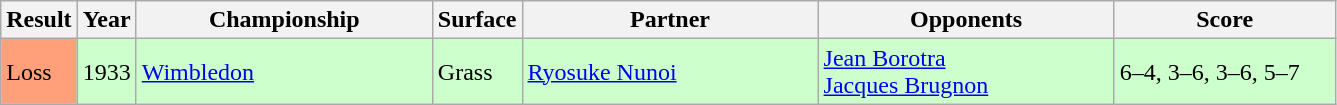<table class='wikitable'>
<tr>
<th style="width:40px">Result</th>
<th style="width:30px">Year</th>
<th style="width:190px">Championship</th>
<th style="width:50px">Surface</th>
<th style="width:190px">Partner</th>
<th style="width:190px">Opponents</th>
<th style="width:140px" class="unsortable">Score</th>
</tr>
<tr style="background:#cfc;">
<td style="background:#ffa07a;">Loss</td>
<td>1933</td>
<td><a href='#'>Wimbledon</a></td>
<td>Grass</td>
<td> <a href='#'>Ryosuke Nunoi</a></td>
<td> <a href='#'>Jean Borotra</a><br> <a href='#'>Jacques Brugnon</a></td>
<td>6–4, 3–6, 3–6, 5–7</td>
</tr>
</table>
